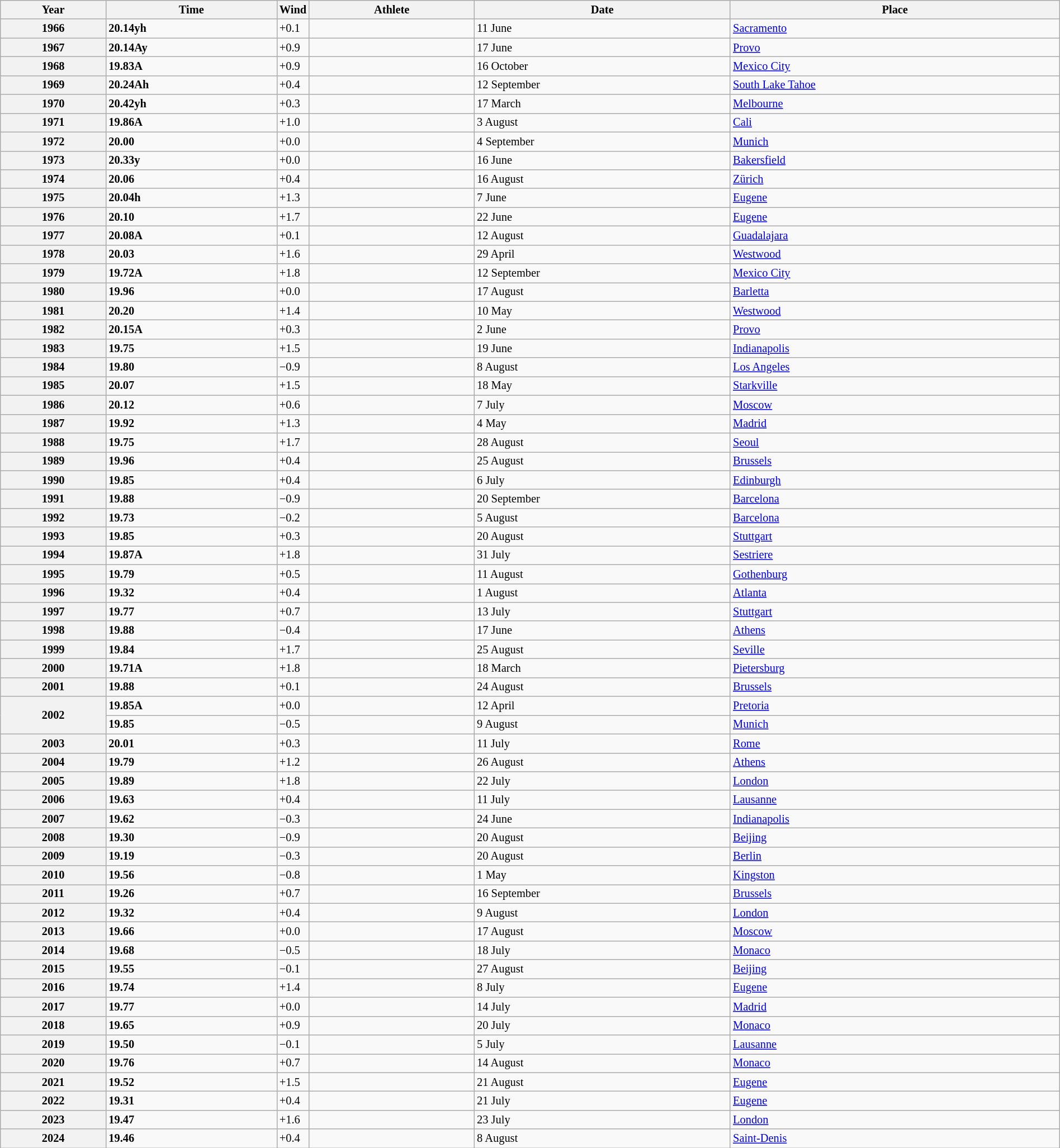<table class="wikitable" width=100% style="font-size:85%;">
<tr>
<th>Year</th>
<th>Time</th>
<th style="width: 1em">Wind</th>
<th style="width: 14em">Athlete</th>
<th>Date</th>
<th>Place</th>
</tr>
<tr>
<th>1966</th>
<td><strong>20.14yh</strong></td>
<td>+0.1</td>
<td align=left></td>
<td>11 June</td>
<td><a href='#'>Sacramento</a></td>
</tr>
<tr>
<th>1967</th>
<td><strong>20.14Ay</strong></td>
<td>+0.9</td>
<td align=left></td>
<td>17 June</td>
<td><a href='#'>Provo</a></td>
</tr>
<tr>
<th>1968</th>
<td><strong>19.83A</strong></td>
<td>+0.9</td>
<td align=left></td>
<td>16 October</td>
<td><a href='#'>Mexico City</a></td>
</tr>
<tr>
<th>1969</th>
<td><strong>20.24Ah</strong></td>
<td>+0.4</td>
<td align=left></td>
<td>12 September</td>
<td><a href='#'>South Lake Tahoe</a></td>
</tr>
<tr>
<th>1970</th>
<td><strong>20.42yh</strong></td>
<td>+0.3</td>
<td align=left></td>
<td>17 March</td>
<td><a href='#'>Melbourne</a></td>
</tr>
<tr>
<th>1971</th>
<td><strong>19.86A</strong></td>
<td>+1.0</td>
<td align=left></td>
<td>3 August</td>
<td><a href='#'>Cali</a></td>
</tr>
<tr>
<th>1972</th>
<td><strong>20.00</strong></td>
<td>+0.0</td>
<td align=left></td>
<td>4 September</td>
<td><a href='#'>Munich</a></td>
</tr>
<tr>
<th>1973</th>
<td><strong>20.33y</strong></td>
<td>+0.0</td>
<td align=left></td>
<td>16 June</td>
<td><a href='#'>Bakersfield</a></td>
</tr>
<tr>
<th>1974</th>
<td><strong>20.06</strong></td>
<td>+0.4</td>
<td align=left></td>
<td>16 August</td>
<td><a href='#'>Zürich</a></td>
</tr>
<tr>
<th>1975</th>
<td><strong>20.04h</strong></td>
<td>+1.3</td>
<td align=left></td>
<td>7 June</td>
<td><a href='#'>Eugene</a></td>
</tr>
<tr>
<th>1976</th>
<td><strong>20.10</strong></td>
<td>+1.7</td>
<td align=left></td>
<td>22 June</td>
<td><a href='#'>Eugene</a></td>
</tr>
<tr>
<th>1977</th>
<td><strong>20.08A</strong></td>
<td>+0.1</td>
<td align=left></td>
<td>12 August</td>
<td><a href='#'>Guadalajara</a></td>
</tr>
<tr>
<th>1978</th>
<td><strong>20.03</strong></td>
<td>+1.6</td>
<td align=left></td>
<td>29 April</td>
<td><a href='#'>Westwood</a></td>
</tr>
<tr>
<th>1979</th>
<td><strong>19.72A</strong></td>
<td>+1.8</td>
<td align=left></td>
<td>12 September</td>
<td><a href='#'>Mexico City</a></td>
</tr>
<tr>
<th>1980</th>
<td><strong>19.96</strong></td>
<td>+0.0</td>
<td align=left></td>
<td>17 August</td>
<td><a href='#'>Barletta</a></td>
</tr>
<tr>
<th>1981</th>
<td><strong>20.20</strong></td>
<td>+1.4</td>
<td align=left></td>
<td>10 May</td>
<td><a href='#'>Westwood</a></td>
</tr>
<tr>
<th>1982</th>
<td><strong>20.15A</strong></td>
<td>+0.3</td>
<td align=left></td>
<td>2 June</td>
<td><a href='#'>Provo</a></td>
</tr>
<tr>
<th>1983</th>
<td><strong>19.75</strong></td>
<td>+1.5</td>
<td align=left></td>
<td>19 June</td>
<td><a href='#'>Indianapolis</a></td>
</tr>
<tr>
<th>1984</th>
<td><strong>19.80</strong></td>
<td>−0.9</td>
<td align=left></td>
<td>8 August</td>
<td><a href='#'>Los Angeles</a></td>
</tr>
<tr>
<th>1985</th>
<td><strong>20.07</strong></td>
<td>+1.5</td>
<td align=left></td>
<td>18 May</td>
<td><a href='#'>Starkville</a></td>
</tr>
<tr>
<th>1986</th>
<td><strong>20.12</strong></td>
<td>+0.6</td>
<td align=left></td>
<td>7 July</td>
<td><a href='#'>Moscow</a></td>
</tr>
<tr>
<th>1987</th>
<td><strong>19.92</strong></td>
<td>+1.3</td>
<td align=left></td>
<td>4 May</td>
<td><a href='#'>Madrid</a></td>
</tr>
<tr>
<th>1988</th>
<td><strong>19.75</strong></td>
<td>+1.7</td>
<td align=left></td>
<td>28 August</td>
<td><a href='#'>Seoul</a></td>
</tr>
<tr>
<th>1989</th>
<td><strong>19.96</strong></td>
<td>+0.4</td>
<td align=left></td>
<td>25 August</td>
<td><a href='#'>Brussels</a></td>
</tr>
<tr>
<th>1990</th>
<td><strong>19.85</strong></td>
<td>+0.4</td>
<td align=left></td>
<td>6 July</td>
<td><a href='#'>Edinburgh</a></td>
</tr>
<tr>
<th>1991</th>
<td><strong>19.88</strong></td>
<td>−0.9</td>
<td align=left></td>
<td>20 September</td>
<td><a href='#'>Barcelona</a></td>
</tr>
<tr>
<th>1992</th>
<td><strong>19.73</strong></td>
<td>−0.2</td>
<td align=left></td>
<td>5 August</td>
<td><a href='#'>Barcelona</a></td>
</tr>
<tr>
<th>1993</th>
<td><strong>19.85</strong></td>
<td>+0.3</td>
<td align=left></td>
<td>20 August</td>
<td><a href='#'>Stuttgart</a></td>
</tr>
<tr>
<th>1994</th>
<td><strong>19.87A</strong></td>
<td>+1.8</td>
<td align=left></td>
<td>31 July</td>
<td><a href='#'>Sestriere</a></td>
</tr>
<tr>
<th>1995</th>
<td><strong>19.79</strong></td>
<td>+0.5</td>
<td align=left></td>
<td>11 August</td>
<td><a href='#'>Gothenburg</a></td>
</tr>
<tr>
<th>1996</th>
<td><strong>19.32</strong></td>
<td>+0.4</td>
<td align=left></td>
<td>1 August</td>
<td><a href='#'>Atlanta</a></td>
</tr>
<tr>
<th>1997</th>
<td><strong>19.77</strong></td>
<td>+0.7</td>
<td align=left></td>
<td>13 July</td>
<td><a href='#'>Stuttgart</a></td>
</tr>
<tr>
<th>1998</th>
<td><strong>19.88</strong></td>
<td>−0.4</td>
<td align=left></td>
<td>17 June</td>
<td><a href='#'>Athens</a></td>
</tr>
<tr>
<th>1999</th>
<td><strong>19.84</strong></td>
<td>+1.7</td>
<td align=left></td>
<td>25 August</td>
<td><a href='#'>Seville</a></td>
</tr>
<tr>
<th>2000</th>
<td><strong>19.71A</strong></td>
<td>+1.8</td>
<td align=left></td>
<td>18 March</td>
<td><a href='#'>Pietersburg</a></td>
</tr>
<tr>
<th>2001</th>
<td><strong>19.88</strong></td>
<td>+0.1</td>
<td align=left></td>
<td>24 August</td>
<td><a href='#'>Brussels</a></td>
</tr>
<tr>
<th rowspan=2>2002</th>
<td><strong>19.85A</strong></td>
<td>+0.0</td>
<td align=left></td>
<td>12 April</td>
<td><a href='#'>Pretoria</a></td>
</tr>
<tr>
<td><strong>19.85</strong></td>
<td>−0.5</td>
<td align=left></td>
<td>9 August</td>
<td><a href='#'>Munich</a></td>
</tr>
<tr>
<th>2003</th>
<td><strong>20.01</strong></td>
<td>+0.3</td>
<td align=left></td>
<td>11 July</td>
<td><a href='#'>Rome</a></td>
</tr>
<tr>
<th>2004</th>
<td><strong>19.79</strong></td>
<td>+1.2</td>
<td align=left></td>
<td>26 August</td>
<td><a href='#'>Athens</a></td>
</tr>
<tr>
<th>2005</th>
<td><strong>19.89</strong></td>
<td>+1.8</td>
<td align=left></td>
<td>22 July</td>
<td><a href='#'>London</a></td>
</tr>
<tr>
<th>2006</th>
<td><strong>19.63</strong></td>
<td>+0.4</td>
<td align=left></td>
<td>11 July</td>
<td><a href='#'>Lausanne</a></td>
</tr>
<tr>
<th>2007</th>
<td><strong>19.62</strong></td>
<td>−0.3</td>
<td align=left></td>
<td>24 June</td>
<td><a href='#'>Indianapolis</a></td>
</tr>
<tr>
<th>2008</th>
<td><strong>19.30</strong></td>
<td>−0.9</td>
<td align=left></td>
<td>20 August</td>
<td><a href='#'>Beijing</a></td>
</tr>
<tr>
<th>2009</th>
<td><strong>19.19</strong></td>
<td>−0.3</td>
<td align=left></td>
<td>20 August</td>
<td><a href='#'>Berlin</a></td>
</tr>
<tr>
<th>2010</th>
<td><strong>19.56</strong></td>
<td>−0.8</td>
<td align=left></td>
<td>1 May</td>
<td><a href='#'>Kingston</a></td>
</tr>
<tr>
<th>2011</th>
<td><strong>19.26</strong></td>
<td>+0.7</td>
<td align=left></td>
<td>16 September</td>
<td><a href='#'>Brussels</a></td>
</tr>
<tr>
<th>2012</th>
<td><strong>19.32</strong></td>
<td>+0.4</td>
<td align=left></td>
<td>9 August</td>
<td><a href='#'>London</a></td>
</tr>
<tr>
<th>2013</th>
<td><strong>19.66</strong></td>
<td>+0.0</td>
<td align=left></td>
<td>17 August</td>
<td><a href='#'>Moscow</a></td>
</tr>
<tr>
<th>2014</th>
<td><strong>19.68</strong></td>
<td>−0.5</td>
<td align=left></td>
<td>18 July</td>
<td><a href='#'>Monaco</a></td>
</tr>
<tr>
<th>2015</th>
<td><strong>19.55</strong></td>
<td>−0.1</td>
<td align=left></td>
<td>27 August</td>
<td><a href='#'>Beijing</a></td>
</tr>
<tr>
<th>2016</th>
<td><strong>19.74</strong></td>
<td>+1.4</td>
<td align=left></td>
<td>8 July</td>
<td><a href='#'>Eugene</a></td>
</tr>
<tr>
<th>2017</th>
<td><strong>19.77</strong></td>
<td>+0.0</td>
<td align=left></td>
<td>14 July</td>
<td><a href='#'>Madrid</a></td>
</tr>
<tr>
<th>2018</th>
<td><strong>19.65</strong></td>
<td>+0.9</td>
<td align=left></td>
<td>20 July</td>
<td><a href='#'>Monaco</a></td>
</tr>
<tr>
<th>2019</th>
<td><strong>19.50</strong></td>
<td>−0.1</td>
<td align=left></td>
<td>5 July</td>
<td><a href='#'>Lausanne</a></td>
</tr>
<tr>
<th>2020</th>
<td><strong>19.76</strong></td>
<td>+0.7</td>
<td align=left></td>
<td>14 August</td>
<td><a href='#'>Monaco</a></td>
</tr>
<tr>
<th>2021</th>
<td><strong>19.52</strong></td>
<td>+1.5</td>
<td align=left></td>
<td>21 August</td>
<td><a href='#'>Eugene</a></td>
</tr>
<tr>
<th>2022</th>
<td><strong>19.31</strong></td>
<td>+0.4</td>
<td align=left></td>
<td>21 July</td>
<td><a href='#'>Eugene</a></td>
</tr>
<tr>
<th>2023</th>
<td><strong>19.47</strong></td>
<td>+1.6</td>
<td align=left></td>
<td>23 July</td>
<td><a href='#'>London</a></td>
</tr>
<tr>
<th>2024</th>
<td><strong>19.46</strong></td>
<td>+0.4</td>
<td align=left></td>
<td>8 August</td>
<td><a href='#'>Saint-Denis</a></td>
</tr>
</table>
